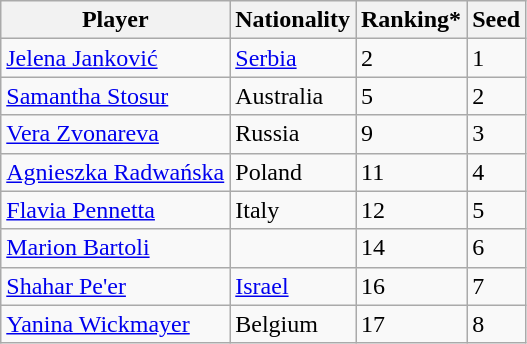<table class="wikitable" border="1">
<tr>
<th>Player</th>
<th>Nationality</th>
<th>Ranking*</th>
<th>Seed</th>
</tr>
<tr>
<td><a href='#'>Jelena Janković</a></td>
<td> <a href='#'>Serbia</a></td>
<td>2</td>
<td>1</td>
</tr>
<tr>
<td><a href='#'>Samantha Stosur</a></td>
<td>  Australia</td>
<td>5</td>
<td>2</td>
</tr>
<tr>
<td><a href='#'>Vera Zvonareva</a></td>
<td> Russia</td>
<td>9</td>
<td>3</td>
</tr>
<tr>
<td><a href='#'>Agnieszka Radwańska</a></td>
<td> Poland</td>
<td>11</td>
<td>4</td>
</tr>
<tr>
<td><a href='#'>Flavia Pennetta</a></td>
<td> Italy</td>
<td>12</td>
<td>5</td>
</tr>
<tr>
<td><a href='#'>Marion Bartoli</a></td>
<td></td>
<td>14</td>
<td>6</td>
</tr>
<tr>
<td><a href='#'>Shahar Pe'er</a></td>
<td> <a href='#'>Israel</a></td>
<td>16</td>
<td>7</td>
</tr>
<tr>
<td><a href='#'>Yanina Wickmayer</a></td>
<td> Belgium</td>
<td>17</td>
<td>8</td>
</tr>
</table>
